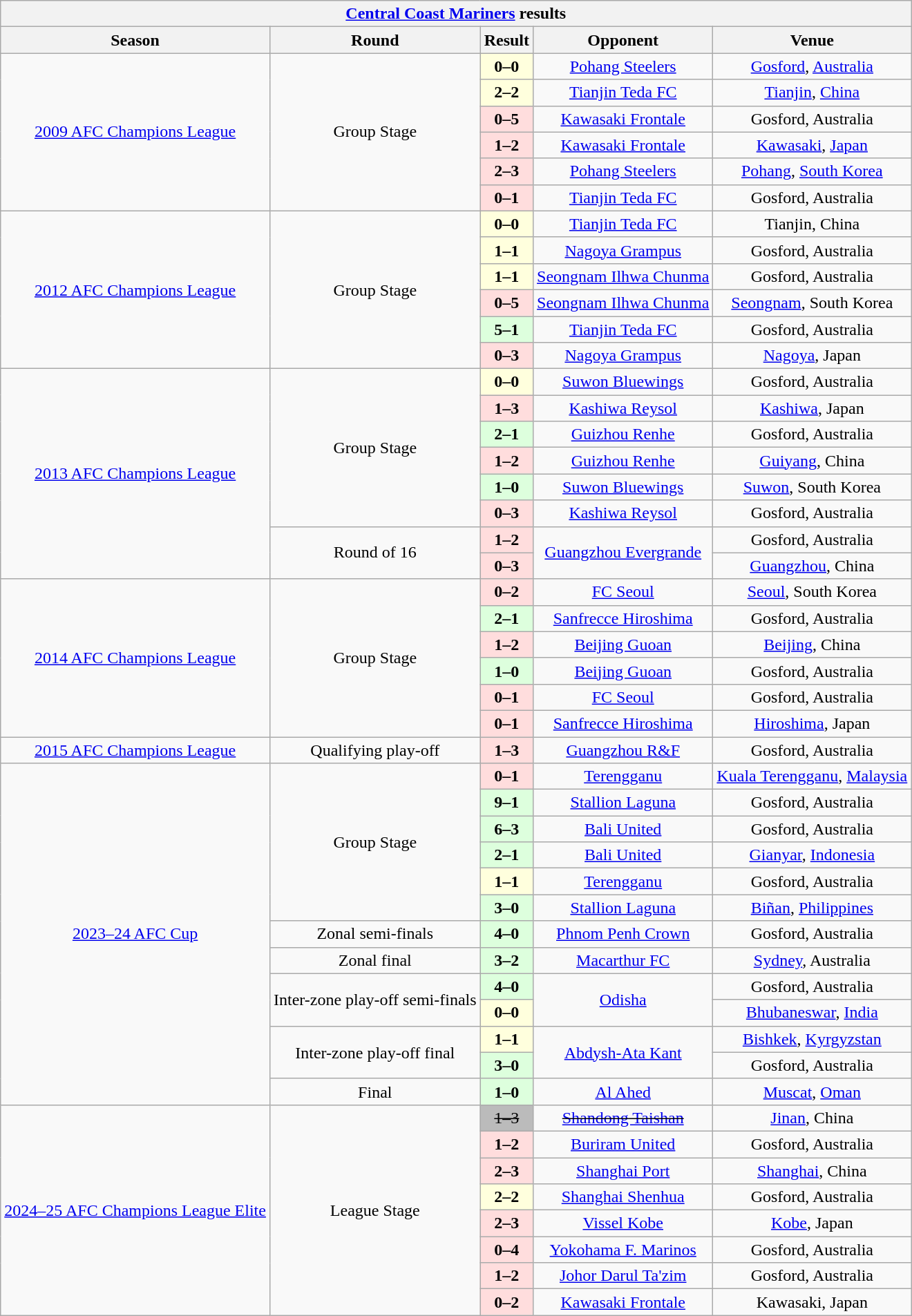<table class="wikitable" style="text-align:center">
<tr>
<th colspan=5><a href='#'>Central Coast Mariners</a> results</th>
</tr>
<tr>
<th>Season</th>
<th>Round</th>
<th>Result</th>
<th>Opponent</th>
<th>Venue</th>
</tr>
<tr align=center>
<td rowspan="6" align=center><a href='#'>2009 AFC Champions League</a></td>
<td rowspan="6">Group Stage</td>
<td bgcolor=#ffffdd><strong>0–0</strong></td>
<td> <a href='#'>Pohang Steelers</a></td>
<td><a href='#'>Gosford</a>, <a href='#'>Australia</a></td>
</tr>
<tr align=center>
<td bgcolor=#ffffdd><strong>2–2</strong></td>
<td> <a href='#'>Tianjin Teda FC</a></td>
<td><a href='#'>Tianjin</a>, <a href='#'>China</a></td>
</tr>
<tr align=center>
<td bgcolor=#ffdddd><strong>0–5</strong></td>
<td> <a href='#'>Kawasaki Frontale</a></td>
<td>Gosford, Australia</td>
</tr>
<tr align=center>
<td bgcolor=#ffdddd><strong>1–2</strong></td>
<td> <a href='#'>Kawasaki Frontale</a></td>
<td><a href='#'>Kawasaki</a>, <a href='#'>Japan</a></td>
</tr>
<tr align=center>
<td bgcolor=#ffdddd><strong>2–3</strong></td>
<td> <a href='#'>Pohang Steelers</a></td>
<td><a href='#'>Pohang</a>, <a href='#'>South Korea</a></td>
</tr>
<tr align=center>
<td bgcolor=#ffdddd><strong>0–1</strong></td>
<td> <a href='#'>Tianjin Teda FC</a></td>
<td>Gosford, Australia</td>
</tr>
<tr>
<td rowspan="6"><a href='#'>2012 AFC Champions League</a></td>
<td rowspan="6">Group Stage</td>
<td bgcolor=#ffffdd><strong>0–0</strong></td>
<td> <a href='#'>Tianjin Teda FC</a></td>
<td>Tianjin, China</td>
</tr>
<tr>
<td bgcolor=#ffffdd><strong>1–1</strong></td>
<td> <a href='#'>Nagoya Grampus</a></td>
<td>Gosford, Australia</td>
</tr>
<tr>
<td bgcolor=#ffffdd><strong>1–1</strong></td>
<td> <a href='#'>Seongnam Ilhwa Chunma</a></td>
<td>Gosford, Australia</td>
</tr>
<tr>
<td bgcolor=#ffdddd><strong>0–5</strong></td>
<td> <a href='#'>Seongnam Ilhwa Chunma</a></td>
<td><a href='#'>Seongnam</a>, South Korea</td>
</tr>
<tr>
<td bgcolor=#ddffdd><strong>5–1</strong></td>
<td> <a href='#'>Tianjin Teda FC</a></td>
<td>Gosford, Australia</td>
</tr>
<tr>
<td bgcolor=#ffdddd><strong>0–3</strong></td>
<td> <a href='#'>Nagoya Grampus</a></td>
<td><a href='#'>Nagoya</a>, Japan</td>
</tr>
<tr>
<td rowspan="8"><a href='#'>2013 AFC Champions League</a></td>
<td rowspan="6">Group Stage</td>
<td bgcolor=#ffffdd><strong>0–0</strong></td>
<td> <a href='#'>Suwon Bluewings</a></td>
<td>Gosford, Australia</td>
</tr>
<tr>
<td bgcolor=#ffdddd><strong>1–3</strong></td>
<td> <a href='#'>Kashiwa Reysol</a></td>
<td><a href='#'>Kashiwa</a>, Japan</td>
</tr>
<tr>
<td bgcolor=#ddffdd><strong>2–1</strong></td>
<td> <a href='#'>Guizhou Renhe</a></td>
<td>Gosford, Australia</td>
</tr>
<tr>
<td bgcolor=#ffdddd><strong>1–2</strong></td>
<td> <a href='#'>Guizhou Renhe</a></td>
<td><a href='#'>Guiyang</a>, China</td>
</tr>
<tr>
<td bgcolor=#ddffdd><strong>1–0</strong></td>
<td> <a href='#'>Suwon Bluewings</a></td>
<td><a href='#'>Suwon</a>, South Korea</td>
</tr>
<tr>
<td bgcolor=#ffdddd><strong>0–3</strong></td>
<td> <a href='#'>Kashiwa Reysol</a></td>
<td>Gosford, Australia</td>
</tr>
<tr>
<td rowspan="2">Round of 16</td>
<td bgcolor=#ffdddd><strong>1–2</strong></td>
<td rowspan="2"> <a href='#'>Guangzhou Evergrande</a></td>
<td>Gosford, Australia</td>
</tr>
<tr>
<td bgcolor=#ffdddd><strong>0–3</strong></td>
<td><a href='#'>Guangzhou</a>, China</td>
</tr>
<tr>
<td rowspan=6><a href='#'>2014 AFC Champions League</a></td>
<td rowspan=6>Group Stage</td>
<td bgcolor=#ffdddd><strong>0–2</strong></td>
<td> <a href='#'>FC Seoul</a></td>
<td><a href='#'>Seoul</a>, South Korea</td>
</tr>
<tr>
<td bgcolor=#ddffdd><strong>2–1</strong></td>
<td> <a href='#'>Sanfrecce Hiroshima</a></td>
<td>Gosford, Australia</td>
</tr>
<tr>
<td bgcolor=#ffdddd><strong>1–2</strong></td>
<td> <a href='#'>Beijing Guoan</a></td>
<td><a href='#'>Beijing</a>, China</td>
</tr>
<tr>
<td bgcolor=#ddffdd><strong>1–0</strong></td>
<td> <a href='#'>Beijing Guoan</a></td>
<td>Gosford, Australia</td>
</tr>
<tr>
<td bgcolor=#ffdddd><strong>0–1</strong></td>
<td> <a href='#'>FC Seoul</a></td>
<td>Gosford, Australia</td>
</tr>
<tr>
<td bgcolor=#ffdddd><strong>0–1</strong></td>
<td> <a href='#'>Sanfrecce Hiroshima</a></td>
<td><a href='#'>Hiroshima</a>, Japan</td>
</tr>
<tr>
<td><a href='#'>2015 AFC Champions League</a></td>
<td>Qualifying play-off</td>
<td bgcolor=#ffdddd><strong>1–3</strong></td>
<td> <a href='#'>Guangzhou R&F</a></td>
<td>Gosford, Australia</td>
</tr>
<tr align=center>
<td rowspan="13" align=center><a href='#'>2023–24 AFC Cup</a></td>
<td rowspan="6">Group Stage</td>
<td bgcolor=#ffdddd><strong>0–1</strong></td>
<td> <a href='#'>Terengganu</a></td>
<td><a href='#'>Kuala Terengganu</a>, <a href='#'>Malaysia</a></td>
</tr>
<tr align=center>
<td bgcolor=#ddffdd><strong>9–1</strong></td>
<td> <a href='#'>Stallion Laguna</a></td>
<td>Gosford, Australia</td>
</tr>
<tr align=center>
<td bgcolor=#ddffdd><strong>6–3</strong></td>
<td> <a href='#'>Bali United</a></td>
<td>Gosford, Australia</td>
</tr>
<tr align=center>
<td bgcolor=#ddffdd><strong>2–1</strong></td>
<td> <a href='#'>Bali United</a></td>
<td><a href='#'>Gianyar</a>, <a href='#'>Indonesia</a></td>
</tr>
<tr align=center>
<td bgcolor=#ffffdd><strong>1–1</strong></td>
<td> <a href='#'>Terengganu</a></td>
<td>Gosford, Australia</td>
</tr>
<tr align=center>
<td bgcolor=#ddffdd><strong>3–0</strong></td>
<td> <a href='#'>Stallion Laguna</a></td>
<td><a href='#'>Biñan</a>, <a href='#'>Philippines</a></td>
</tr>
<tr align=center>
<td>Zonal semi-finals</td>
<td bgcolor=#ddffdd><strong>4–0</strong></td>
<td> <a href='#'>Phnom Penh Crown</a></td>
<td>Gosford, Australia</td>
</tr>
<tr align=center>
<td>Zonal final</td>
<td bgcolor=#ddffdd><strong>3–2</strong></td>
<td> <a href='#'>Macarthur FC</a></td>
<td><a href='#'>Sydney</a>, Australia</td>
</tr>
<tr align=center>
<td rowspan="2">Inter-zone play-off semi-finals</td>
<td bgcolor=#ddffdd><strong>4–0</strong></td>
<td rowspan="2"> <a href='#'>Odisha</a></td>
<td>Gosford, Australia</td>
</tr>
<tr align=center>
<td bgcolor=#ffffdd><strong>0–0</strong></td>
<td><a href='#'>Bhubaneswar</a>, <a href='#'>India</a></td>
</tr>
<tr align=center>
<td rowspan="2">Inter-zone play-off final</td>
<td bgcolor=#ffffdd><strong>1–1</strong></td>
<td rowspan="2"> <a href='#'>Abdysh-Ata Kant</a></td>
<td><a href='#'>Bishkek</a>, <a href='#'>Kyrgyzstan</a></td>
</tr>
<tr align=center>
<td bgcolor=#ddffdd><strong>3–0</strong></td>
<td>Gosford, Australia</td>
</tr>
<tr align=center>
<td>Final</td>
<td bgcolor=#ddffdd><strong>1–0</strong></td>
<td> <a href='#'>Al Ahed</a></td>
<td><a href='#'>Muscat</a>, <a href='#'>Oman</a></td>
</tr>
<tr align=center>
<td rowspan="8" align=center><a href='#'>2024–25 AFC Champions League Elite</a></td>
<td rowspan="8">League Stage</td>
<td bgcolor=#BBBBBB><s>1–3</s></td>
<td> <s><a href='#'>Shandong Taishan</a></s> </td>
<td><a href='#'>Jinan</a>, China</td>
</tr>
<tr align=center>
<td bgcolor=#ffdddd><strong>1–2</strong></td>
<td> <a href='#'>Buriram United</a></td>
<td>Gosford, Australia</td>
</tr>
<tr align=center>
<td bgcolor=#ffdddd><strong>2–3</strong></td>
<td> <a href='#'>Shanghai Port</a></td>
<td><a href='#'>Shanghai</a>, China</td>
</tr>
<tr align=center>
<td bgcolor=#ffffdd><strong>2–2</strong></td>
<td> <a href='#'>Shanghai Shenhua</a></td>
<td>Gosford, Australia</td>
</tr>
<tr align=center>
<td bgcolor=#ffdddd><strong>2–3</strong></td>
<td> <a href='#'>Vissel Kobe</a></td>
<td><a href='#'>Kobe</a>, Japan</td>
</tr>
<tr align=center>
<td bgcolor=#ffdddd><strong>0–4</strong></td>
<td> <a href='#'>Yokohama F. Marinos</a></td>
<td>Gosford, Australia</td>
</tr>
<tr align=center>
<td bgcolor=#ffdddd><strong>1–2</strong></td>
<td> <a href='#'>Johor Darul Ta'zim</a></td>
<td>Gosford, Australia</td>
</tr>
<tr align=center>
<td bgcolor=#ffdddd><strong>0–2</strong></td>
<td> <a href='#'>Kawasaki Frontale</a></td>
<td>Kawasaki, Japan</td>
</tr>
</table>
